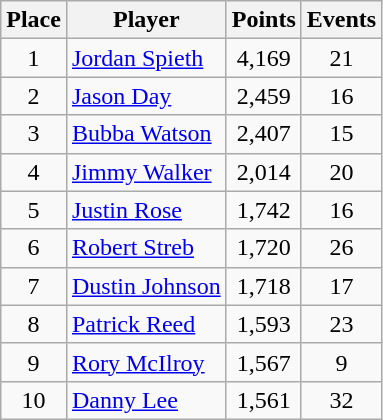<table class="wikitable">
<tr>
<th>Place</th>
<th>Player</th>
<th>Points</th>
<th>Events</th>
</tr>
<tr>
<td align=center>1</td>
<td> <a href='#'>Jordan Spieth</a></td>
<td align=center>4,169</td>
<td align=center>21</td>
</tr>
<tr>
<td align=center>2</td>
<td> <a href='#'>Jason Day</a></td>
<td align=center>2,459</td>
<td align=center>16</td>
</tr>
<tr>
<td align=center>3</td>
<td> <a href='#'>Bubba Watson</a></td>
<td align=center>2,407</td>
<td align=center>15</td>
</tr>
<tr>
<td align=center>4</td>
<td> <a href='#'>Jimmy Walker</a></td>
<td align=center>2,014</td>
<td align=center>20</td>
</tr>
<tr>
<td align=center>5</td>
<td> <a href='#'>Justin Rose</a></td>
<td align=center>1,742</td>
<td align=center>16</td>
</tr>
<tr>
<td align=center>6</td>
<td> <a href='#'>Robert Streb</a></td>
<td align=center>1,720</td>
<td align=center>26</td>
</tr>
<tr>
<td align=center>7</td>
<td> <a href='#'>Dustin Johnson</a></td>
<td align=center>1,718</td>
<td align=center>17</td>
</tr>
<tr>
<td align=center>8</td>
<td> <a href='#'>Patrick Reed</a></td>
<td align=center>1,593</td>
<td align=center>23</td>
</tr>
<tr>
<td align=center>9</td>
<td> <a href='#'>Rory McIlroy</a></td>
<td align=center>1,567</td>
<td align=center>9</td>
</tr>
<tr>
<td align=center>10</td>
<td> <a href='#'>Danny Lee</a></td>
<td align=center>1,561</td>
<td align=center>32</td>
</tr>
</table>
